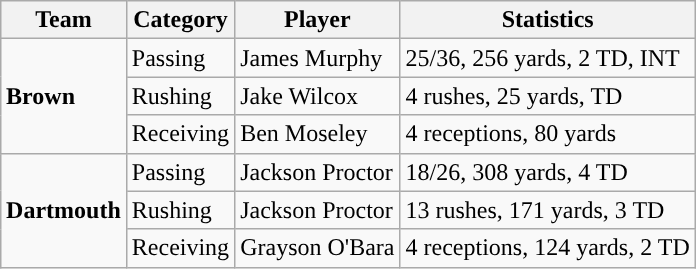<table class="wikitable" style="float: right;">
<tr>
<th>Team</th>
<th>Category</th>
<th>Player</th>
<th>Statistics</th>
</tr>
<tr>
<td rowspan=3><strong>Brown</strong></td>
<td>Passing</td>
<td>James Murphy</td>
<td>25/36, 256 yards, 2 TD, INT</td>
</tr>
<tr>
<td>Rushing</td>
<td>Jake Wilcox</td>
<td>4 rushes, 25 yards, TD</td>
</tr>
<tr>
<td>Receiving</td>
<td>Ben Moseley</td>
<td>4 receptions, 80 yards</td>
</tr>
<tr>
<td rowspan=3><strong>Dartmouth</strong></td>
<td>Passing</td>
<td>Jackson Proctor</td>
<td>18/26, 308 yards, 4 TD</td>
</tr>
<tr>
<td>Rushing</td>
<td>Jackson Proctor</td>
<td>13 rushes, 171 yards, 3 TD</td>
</tr>
<tr>
<td>Receiving</td>
<td>Grayson O'Bara</td>
<td>4 receptions, 124 yards, 2 TD</td>
</tr>
</table>
